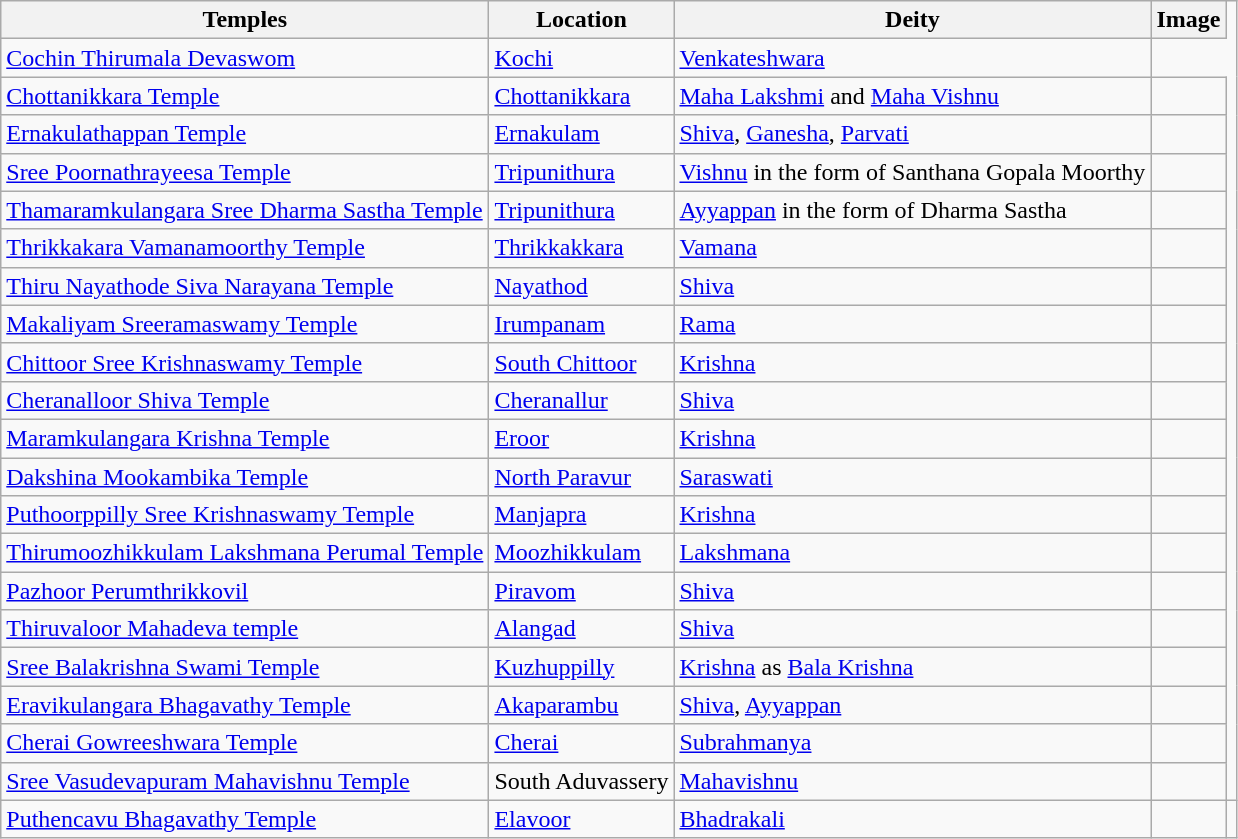<table class="wikitable sortable">
<tr>
<th>Temples</th>
<th>Location</th>
<th>Deity</th>
<th>Image</th>
</tr>
<tr>
<td><a href='#'>Cochin Thirumala Devaswom</a></td>
<td><a href='#'>Kochi</a></td>
<td><a href='#'>Venkateshwara</a></td>
</tr>
<tr>
<td><a href='#'>Chottanikkara Temple</a></td>
<td><a href='#'>Chottanikkara</a></td>
<td><a href='#'>Maha Lakshmi</a> and <a href='#'>Maha Vishnu</a></td>
<td></td>
</tr>
<tr>
<td><a href='#'>Ernakulathappan Temple</a></td>
<td><a href='#'>Ernakulam</a></td>
<td><a href='#'>Shiva</a>, <a href='#'>Ganesha</a>, <a href='#'>Parvati</a></td>
<td></td>
</tr>
<tr>
<td><a href='#'>Sree Poornathrayeesa Temple</a></td>
<td><a href='#'>Tripunithura</a></td>
<td><a href='#'>Vishnu</a> in the form of Santhana Gopala Moorthy</td>
<td></td>
</tr>
<tr>
<td><a href='#'>Thamaramkulangara Sree Dharma Sastha Temple</a></td>
<td><a href='#'>Tripunithura</a></td>
<td><a href='#'>Ayyappan</a> in the form of Dharma Sastha</td>
<td></td>
</tr>
<tr>
<td><a href='#'>Thrikkakara Vamanamoorthy Temple</a></td>
<td><a href='#'>Thrikkakkara</a></td>
<td><a href='#'>Vamana</a></td>
<td></td>
</tr>
<tr>
<td><a href='#'>Thiru Nayathode Siva Narayana Temple</a></td>
<td><a href='#'>Nayathod</a></td>
<td><a href='#'>Shiva</a></td>
<td></td>
</tr>
<tr>
<td><a href='#'>Makaliyam Sreeramaswamy Temple</a></td>
<td><a href='#'>Irumpanam</a></td>
<td><a href='#'>Rama</a></td>
<td></td>
</tr>
<tr>
<td><a href='#'>Chittoor Sree Krishnaswamy Temple</a></td>
<td><a href='#'>South Chittoor</a></td>
<td><a href='#'>Krishna</a></td>
<td></td>
</tr>
<tr>
<td><a href='#'>Cheranalloor Shiva Temple</a></td>
<td><a href='#'>Cheranallur</a></td>
<td><a href='#'>Shiva</a></td>
<td></td>
</tr>
<tr>
<td><a href='#'>Maramkulangara Krishna Temple</a></td>
<td><a href='#'>Eroor</a></td>
<td><a href='#'>Krishna</a></td>
<td></td>
</tr>
<tr>
<td><a href='#'>Dakshina Mookambika Temple</a></td>
<td><a href='#'>North Paravur</a></td>
<td><a href='#'>Saraswati</a></td>
<td></td>
</tr>
<tr>
<td><a href='#'>Puthoorppilly Sree Krishnaswamy Temple</a></td>
<td><a href='#'>Manjapra</a></td>
<td><a href='#'>Krishna</a></td>
<td></td>
</tr>
<tr>
<td><a href='#'>Thirumoozhikkulam Lakshmana Perumal Temple</a></td>
<td><a href='#'>Moozhikkulam</a></td>
<td><a href='#'>Lakshmana</a></td>
<td></td>
</tr>
<tr>
<td><a href='#'>Pazhoor Perumthrikkovil</a></td>
<td><a href='#'>Piravom</a></td>
<td><a href='#'>Shiva</a></td>
<td></td>
</tr>
<tr>
<td><a href='#'>Thiruvaloor Mahadeva temple</a></td>
<td><a href='#'>Alangad</a></td>
<td><a href='#'>Shiva</a></td>
<td></td>
</tr>
<tr>
<td><a href='#'>Sree Balakrishna Swami Temple</a></td>
<td><a href='#'>Kuzhuppilly</a></td>
<td><a href='#'>Krishna</a> as <a href='#'>Bala Krishna</a></td>
<td></td>
</tr>
<tr>
<td><a href='#'>Eravikulangara Bhagavathy Temple</a></td>
<td><a href='#'>Akaparambu</a></td>
<td><a href='#'>Shiva</a>, <a href='#'>Ayyappan</a></td>
<td></td>
</tr>
<tr>
<td><a href='#'>Cherai Gowreeshwara Temple</a></td>
<td><a href='#'>Cherai</a></td>
<td><a href='#'>Subrahmanya</a></td>
<td></td>
</tr>
<tr>
<td><a href='#'>Sree Vasudevapuram Mahavishnu Temple</a></td>
<td>South Aduvassery</td>
<td><a href='#'>Mahavishnu</a></td>
<td></td>
</tr>
<tr>
<td><a href='#'>Puthencavu Bhagavathy Temple</a></td>
<td><a href='#'>Elavoor</a></td>
<td><a href='#'>Bhadrakali</a></td>
<td></td>
<td></td>
</tr>
</table>
